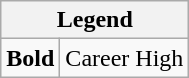<table class="wikitable">
<tr>
<th colspan="2">Legend</th>
</tr>
<tr>
<td><strong>Bold</strong></td>
<td>Career High</td>
</tr>
</table>
